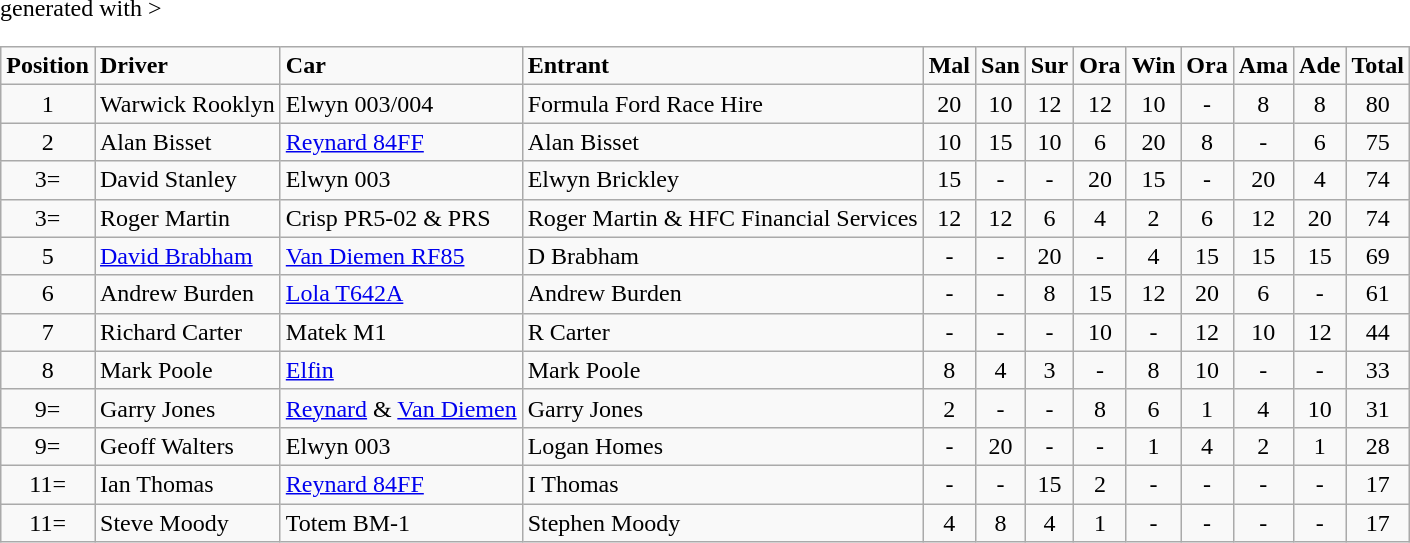<table class="wikitable" <hiddentext>generated with >
<tr style="font-weight:bold">
<td height="14" align="center">Position</td>
<td>Driver</td>
<td>Car</td>
<td>Entrant</td>
<td align="center">Mal</td>
<td align="center">San</td>
<td align="center">Sur</td>
<td align="center">Ora</td>
<td align="center">Win</td>
<td align="center">Ora</td>
<td align="center">Ama</td>
<td align="center">Ade</td>
<td align="center">Total</td>
</tr>
<tr>
<td height="14" align="center">1</td>
<td>Warwick Rooklyn</td>
<td>Elwyn 003/004</td>
<td>Formula Ford Race Hire</td>
<td align="center">20</td>
<td align="center">10</td>
<td align="center">12</td>
<td align="center">12</td>
<td align="center">10</td>
<td align="center">-</td>
<td align="center">8</td>
<td align="center">8</td>
<td align="center">80</td>
</tr>
<tr>
<td height="14" align="center">2</td>
<td>Alan Bisset</td>
<td><a href='#'>Reynard 84FF</a></td>
<td>Alan Bisset</td>
<td align="center">10</td>
<td align="center">15</td>
<td align="center">10</td>
<td align="center">6</td>
<td align="center">20</td>
<td align="center">8</td>
<td align="center">-</td>
<td align="center">6</td>
<td align="center">75</td>
</tr>
<tr>
<td height="14" align="center">3=</td>
<td>David Stanley</td>
<td>Elwyn 003</td>
<td>Elwyn Brickley</td>
<td align="center">15</td>
<td align="center">-</td>
<td align="center">-</td>
<td align="center">20</td>
<td align="center">15</td>
<td align="center">-</td>
<td align="center">20</td>
<td align="center">4</td>
<td align="center">74</td>
</tr>
<tr>
<td height="14" align="center">3=</td>
<td>Roger Martin</td>
<td>Crisp PR5-02 & PRS</td>
<td>Roger Martin & HFC Financial Services</td>
<td align="center">12</td>
<td align="center">12</td>
<td align="center">6</td>
<td align="center">4</td>
<td align="center">2</td>
<td align="center">6</td>
<td align="center">12</td>
<td align="center">20</td>
<td align="center">74</td>
</tr>
<tr>
<td height="14" align="center">5</td>
<td><a href='#'>David Brabham</a></td>
<td><a href='#'>Van Diemen RF85</a></td>
<td>D Brabham</td>
<td align="center">-</td>
<td align="center">-</td>
<td align="center">20</td>
<td align="center">-</td>
<td align="center">4</td>
<td align="center">15</td>
<td align="center">15</td>
<td align="center">15</td>
<td align="center">69</td>
</tr>
<tr>
<td height="14" align="center">6</td>
<td>Andrew Burden</td>
<td><a href='#'>Lola T642A</a></td>
<td>Andrew Burden</td>
<td align="center">-</td>
<td align="center">-</td>
<td align="center">8</td>
<td align="center">15</td>
<td align="center">12</td>
<td align="center">20</td>
<td align="center">6</td>
<td align="center">-</td>
<td align="center">61</td>
</tr>
<tr>
<td height="14" align="center">7</td>
<td>Richard Carter</td>
<td>Matek M1</td>
<td>R Carter</td>
<td align="center">-</td>
<td align="center">-</td>
<td align="center">-</td>
<td align="center">10</td>
<td align="center">-</td>
<td align="center">12</td>
<td align="center">10</td>
<td align="center">12</td>
<td align="center">44</td>
</tr>
<tr>
<td height="14" align="center">8</td>
<td>Mark Poole</td>
<td><a href='#'>Elfin</a></td>
<td>Mark Poole</td>
<td align="center">8</td>
<td align="center">4</td>
<td align="center">3</td>
<td align="center">-</td>
<td align="center">8</td>
<td align="center">10</td>
<td align="center">-</td>
<td align="center">-</td>
<td align="center">33</td>
</tr>
<tr>
<td height="14" align="center">9=</td>
<td>Garry Jones</td>
<td><a href='#'>Reynard</a> & <a href='#'>Van Diemen</a></td>
<td>Garry Jones</td>
<td align="center">2</td>
<td align="center">-</td>
<td align="center">-</td>
<td align="center">8</td>
<td align="center">6</td>
<td align="center">1</td>
<td align="center">4</td>
<td align="center">10</td>
<td align="center">31</td>
</tr>
<tr>
<td height="14" align="center">9=</td>
<td>Geoff Walters</td>
<td>Elwyn 003</td>
<td>Logan Homes</td>
<td align="center">-</td>
<td align="center">20</td>
<td align="center">-</td>
<td align="center">-</td>
<td align="center">1</td>
<td align="center">4</td>
<td align="center">2</td>
<td align="center">1</td>
<td align="center">28</td>
</tr>
<tr>
<td height="14" align="center">11=</td>
<td>Ian Thomas</td>
<td><a href='#'>Reynard 84FF</a></td>
<td>I Thomas</td>
<td align="center">-</td>
<td align="center">-</td>
<td align="center">15</td>
<td align="center">2</td>
<td align="center">-</td>
<td align="center">-</td>
<td align="center">-</td>
<td align="center">-</td>
<td align="center">17</td>
</tr>
<tr>
<td height="14" align="center">11=</td>
<td>Steve Moody</td>
<td>Totem BM-1</td>
<td>Stephen Moody</td>
<td align="center">4</td>
<td align="center">8</td>
<td align="center">4</td>
<td align="center">1</td>
<td align="center">-</td>
<td align="center">-</td>
<td align="center">-</td>
<td align="center">-</td>
<td align="center">17</td>
</tr>
</table>
